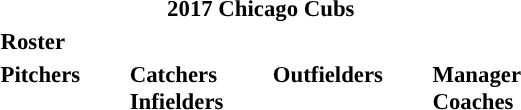<table class="toccolours" style="font-size: 95%;">
<tr>
<th colspan="10">2017 Chicago Cubs</th>
</tr>
<tr>
<td colspan="10"><strong>Roster</strong></td>
</tr>
<tr>
<td valign="top"><strong>Pitchers</strong><br>























</td>
<td width="25px"></td>
<td valign="top"><strong>Catchers</strong><br>




<strong>Infielders</strong>








</td>
<td width="25px"></td>
<td valign="top"><strong>Outfielders</strong><br>






</td>
<td width="25px"></td>
<td valign="top"><strong>Manager</strong><br>
<strong>Coaches</strong>
 
 
 
 
 
 
 
 
 
 
 </td>
</tr>
</table>
